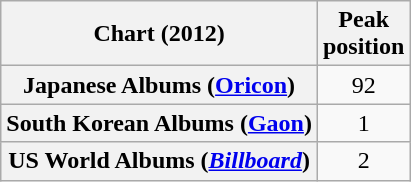<table class="wikitable sortable plainrowheaders">
<tr>
<th>Chart (2012)</th>
<th>Peak<br>position</th>
</tr>
<tr>
<th scope="row">Japanese Albums (<a href='#'>Oricon</a>)</th>
<td style="text-align:center;">92</td>
</tr>
<tr>
<th scope="row">South Korean Albums (<a href='#'>Gaon</a>)</th>
<td style="text-align:center;">1</td>
</tr>
<tr>
<th scope="row">US World Albums (<em><a href='#'>Billboard</a></em>)</th>
<td style="text-align:center;">2</td>
</tr>
</table>
